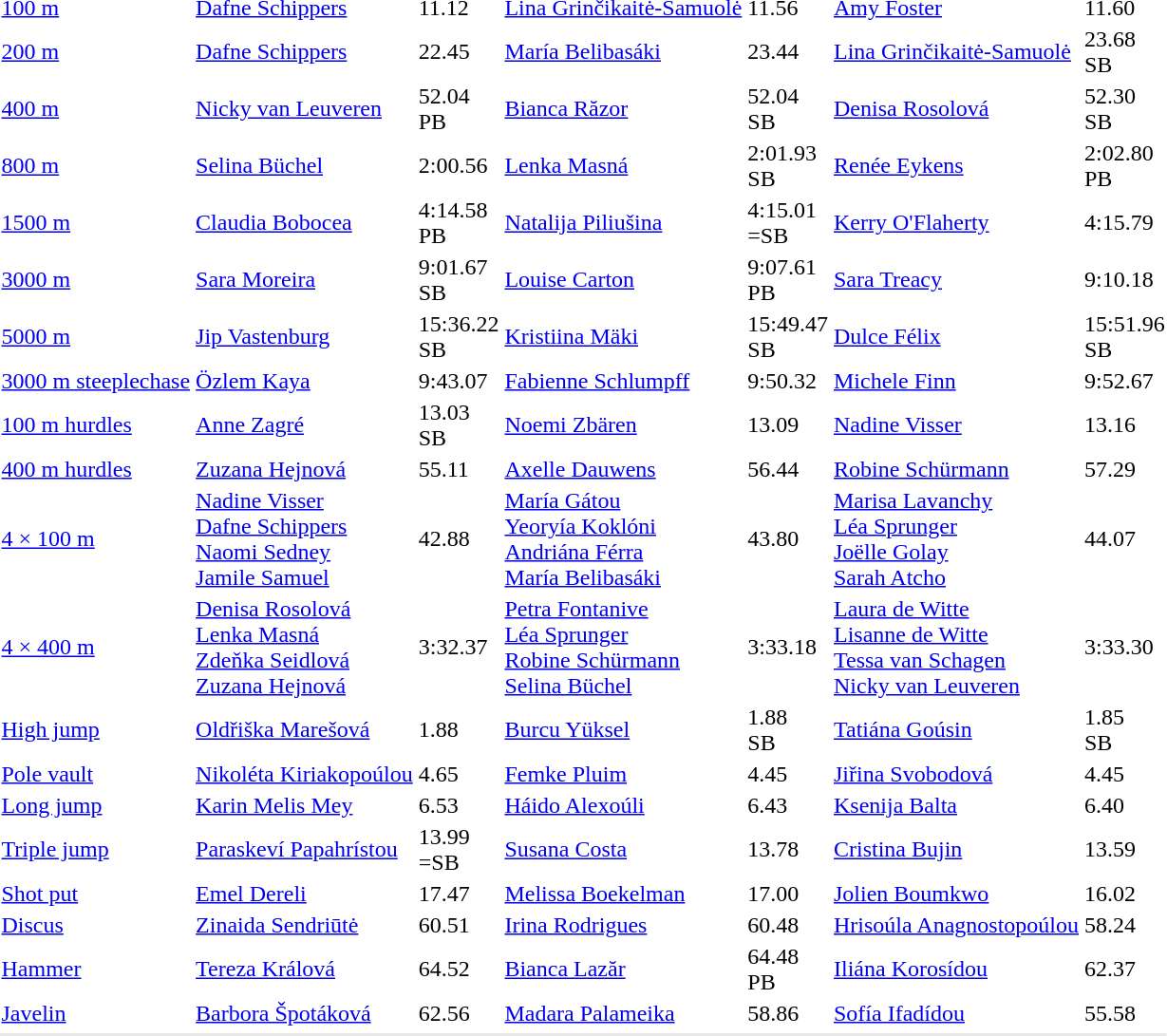<table>
<tr>
<td><a href='#'>100 m</a></td>
<td><a href='#'>Dafne Schippers</a><br></td>
<td>11.12</td>
<td><a href='#'>Lina Grinčikaitė-Samuolė</a><br></td>
<td>11.56</td>
<td><a href='#'>Amy Foster</a><br></td>
<td>11.60</td>
</tr>
<tr>
<td><a href='#'>200 m</a></td>
<td><a href='#'>Dafne Schippers</a><br></td>
<td>22.45</td>
<td><a href='#'>María Belibasáki</a><br></td>
<td>23.44</td>
<td><a href='#'>Lina Grinčikaitė-Samuolė</a><br></td>
<td>23.68<br>SB</td>
</tr>
<tr>
<td><a href='#'>400 m</a></td>
<td><a href='#'>Nicky van Leuveren</a><br></td>
<td>52.04<br>PB</td>
<td><a href='#'>Bianca Răzor</a><br></td>
<td>52.04<br>SB</td>
<td><a href='#'>Denisa Rosolová</a><br></td>
<td>52.30<br>SB</td>
</tr>
<tr>
<td><a href='#'>800 m</a></td>
<td><a href='#'>Selina Büchel</a><br></td>
<td>2:00.56</td>
<td><a href='#'>Lenka Masná</a><br></td>
<td>2:01.93<br>SB</td>
<td><a href='#'>Renée Eykens</a><br></td>
<td>2:02.80<br>PB</td>
</tr>
<tr>
<td><a href='#'>1500 m</a></td>
<td><a href='#'>Claudia Bobocea</a><br></td>
<td>4:14.58<br>PB</td>
<td><a href='#'>Natalija Piliušina</a><br></td>
<td>4:15.01<br>=SB</td>
<td><a href='#'>Kerry O'Flaherty</a><br></td>
<td>4:15.79</td>
</tr>
<tr>
<td><a href='#'>3000 m</a></td>
<td><a href='#'>Sara Moreira</a><br></td>
<td>9:01.67<br>SB</td>
<td><a href='#'>Louise Carton</a><br></td>
<td>9:07.61<br>PB</td>
<td><a href='#'>Sara Treacy</a><br></td>
<td>9:10.18</td>
</tr>
<tr>
<td><a href='#'>5000 m</a></td>
<td><a href='#'>Jip Vastenburg</a><br></td>
<td>15:36.22<br>SB</td>
<td><a href='#'>Kristiina Mäki</a><br></td>
<td>15:49.47<br>SB</td>
<td><a href='#'>Dulce Félix</a><br></td>
<td>15:51.96<br>SB</td>
</tr>
<tr>
<td><a href='#'>3000 m steeplechase</a></td>
<td><a href='#'>Özlem Kaya</a><br></td>
<td>9:43.07</td>
<td><a href='#'>Fabienne Schlumpff</a><br></td>
<td>9:50.32</td>
<td><a href='#'>Michele Finn</a><br></td>
<td>9:52.67</td>
</tr>
<tr>
<td><a href='#'>100 m hurdles</a></td>
<td><a href='#'>Anne Zagré</a><br></td>
<td>13.03<br>SB</td>
<td><a href='#'>Noemi Zbären</a><br></td>
<td>13.09</td>
<td><a href='#'>Nadine Visser</a><br></td>
<td>13.16</td>
</tr>
<tr>
<td><a href='#'>400 m hurdles</a></td>
<td><a href='#'>Zuzana Hejnová</a><br></td>
<td>55.11</td>
<td><a href='#'>Axelle Dauwens</a><br></td>
<td>56.44</td>
<td><a href='#'>Robine Schürmann</a><br></td>
<td>57.29</td>
</tr>
<tr>
<td><a href='#'>4 × 100 m</a></td>
<td><a href='#'>Nadine Visser</a><br><a href='#'>Dafne Schippers</a><br><a href='#'>Naomi Sedney</a><br><a href='#'>Jamile Samuel</a><br></td>
<td>42.88</td>
<td><a href='#'>María Gátou</a><br><a href='#'>Yeoryía Koklóni</a><br><a href='#'>Andriána Férra</a><br><a href='#'>María Belibasáki</a><br></td>
<td>43.80</td>
<td><a href='#'>Marisa Lavanchy</a><br><a href='#'>Léa Sprunger</a><br><a href='#'>Joëlle Golay</a><br><a href='#'>Sarah Atcho</a><br></td>
<td>44.07</td>
</tr>
<tr>
<td><a href='#'>4 × 400 m</a></td>
<td><a href='#'>Denisa Rosolová</a><br><a href='#'>Lenka Masná</a><br><a href='#'>Zdeňka Seidlová</a><br><a href='#'>Zuzana Hejnová</a><br></td>
<td>3:32.37</td>
<td><a href='#'>Petra Fontanive</a><br><a href='#'>Léa Sprunger</a><br><a href='#'>Robine Schürmann</a><br><a href='#'>Selina Büchel</a><br></td>
<td>3:33.18</td>
<td><a href='#'>Laura de Witte</a><br><a href='#'>Lisanne de Witte</a><br><a href='#'>Tessa van Schagen</a><br><a href='#'>Nicky van Leuveren</a><br></td>
<td>3:33.30</td>
</tr>
<tr>
<td><a href='#'>High jump</a></td>
<td><a href='#'>Oldřiška Marešová</a><br></td>
<td>1.88</td>
<td><a href='#'>Burcu Yüksel</a><br></td>
<td>1.88<br>SB</td>
<td><a href='#'>Tatiána Goúsin</a><br></td>
<td>1.85<br>SB</td>
</tr>
<tr>
<td><a href='#'>Pole vault</a></td>
<td><a href='#'>Nikoléta Kiriakopoúlou</a><br></td>
<td>4.65</td>
<td><a href='#'>Femke Pluim</a><br></td>
<td>4.45</td>
<td><a href='#'>Jiřina Svobodová</a><br></td>
<td>4.45</td>
</tr>
<tr>
<td><a href='#'>Long jump</a></td>
<td><a href='#'>Karin Melis Mey</a><br></td>
<td>6.53</td>
<td><a href='#'>Háido Alexoúli</a><br></td>
<td>6.43</td>
<td><a href='#'>Ksenija Balta</a><br></td>
<td>6.40</td>
</tr>
<tr>
<td><a href='#'>Triple jump</a></td>
<td><a href='#'>Paraskeví Papahrístou</a><br></td>
<td>13.99<br>=SB</td>
<td><a href='#'>Susana Costa</a><br></td>
<td>13.78</td>
<td><a href='#'>Cristina Bujin</a><br></td>
<td>13.59</td>
</tr>
<tr>
<td><a href='#'>Shot put</a></td>
<td><a href='#'>Emel Dereli</a><br></td>
<td>17.47</td>
<td><a href='#'>Melissa Boekelman</a><br></td>
<td>17.00</td>
<td><a href='#'>Jolien Boumkwo</a><br></td>
<td>16.02</td>
</tr>
<tr>
<td><a href='#'>Discus</a></td>
<td><a href='#'>Zinaida Sendriūtė</a><br></td>
<td>60.51</td>
<td><a href='#'>Irina Rodrigues</a><br></td>
<td>60.48</td>
<td><a href='#'>Hrisoúla Anagnostopoúlou</a><br></td>
<td>58.24</td>
</tr>
<tr>
<td><a href='#'>Hammer</a></td>
<td><a href='#'>Tereza Králová</a><br></td>
<td>64.52</td>
<td><a href='#'>Bianca Lazăr</a><br></td>
<td>64.48<br>PB</td>
<td><a href='#'>Iliána Korosídou</a><br></td>
<td>62.37</td>
</tr>
<tr>
<td><a href='#'>Javelin</a></td>
<td><a href='#'>Barbora Špotáková</a><br></td>
<td>62.56</td>
<td><a href='#'>Madara Palameika</a><br></td>
<td>58.86</td>
<td><a href='#'>Sofía Ifadídou</a><br></td>
<td>55.58</td>
</tr>
<tr>
</tr>
<tr bgcolor= e8e8e8>
<td colspan=7></td>
</tr>
</table>
